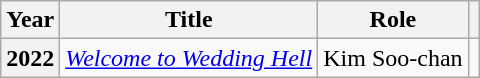<table class="wikitable sortable plainrowheaders">
<tr>
<th scope="col">Year</th>
<th scope="col">Title</th>
<th scope="col">Role</th>
<th scope="col" class="unsortable"></th>
</tr>
<tr>
<th scope="row">2022</th>
<td><em><a href='#'>Welcome to Wedding Hell</a></em></td>
<td>Kim Soo-chan</td>
<td></td>
</tr>
</table>
